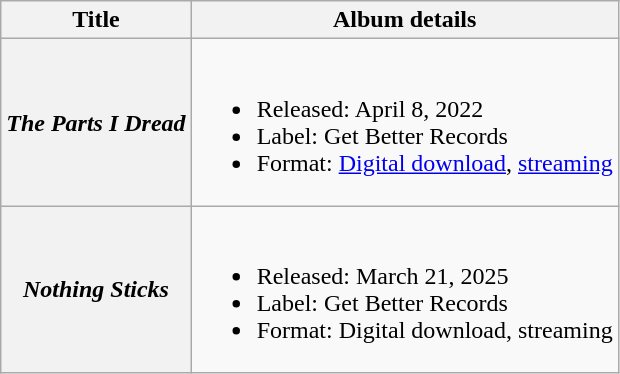<table class="wikitable plainrowheaders">
<tr>
<th scope="col">Title</th>
<th scope="col">Album details</th>
</tr>
<tr>
<th scope="row"><em>The Parts I Dread</em></th>
<td><br><ul><li>Released: April 8, 2022</li><li>Label: Get Better Records</li><li>Format: <a href='#'>Digital download</a>, <a href='#'>streaming</a></li></ul></td>
</tr>
<tr>
<th scope="row"><em>Nothing Sticks</em></th>
<td><br><ul><li>Released: March 21, 2025</li><li>Label: Get Better Records</li><li>Format: Digital download, streaming</li></ul></td>
</tr>
</table>
